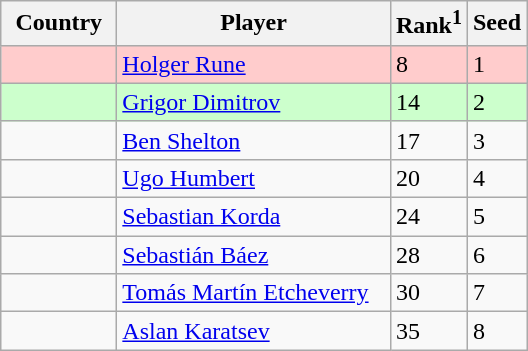<table class="sortable wikitable">
<tr>
<th width=70>Country</th>
<th width=175>Player</th>
<th>Rank<sup>1</sup></th>
<th>Seed</th>
</tr>
<tr bgcolor=#fcc>
<td></td>
<td><a href='#'>Holger Rune</a></td>
<td>8</td>
<td>1</td>
</tr>
<tr bgcolor=#cfc>
<td></td>
<td><a href='#'>Grigor Dimitrov</a></td>
<td>14</td>
<td>2</td>
</tr>
<tr>
<td></td>
<td><a href='#'>Ben Shelton</a></td>
<td>17</td>
<td>3</td>
</tr>
<tr>
<td></td>
<td><a href='#'>Ugo Humbert</a></td>
<td>20</td>
<td>4</td>
</tr>
<tr>
<td></td>
<td><a href='#'>Sebastian Korda</a></td>
<td>24</td>
<td>5</td>
</tr>
<tr>
<td></td>
<td><a href='#'>Sebastián Báez</a></td>
<td>28</td>
<td>6</td>
</tr>
<tr>
<td></td>
<td><a href='#'>Tomás Martín Etcheverry</a></td>
<td>30</td>
<td>7</td>
</tr>
<tr>
<td></td>
<td><a href='#'>Aslan Karatsev</a></td>
<td>35</td>
<td>8</td>
</tr>
</table>
